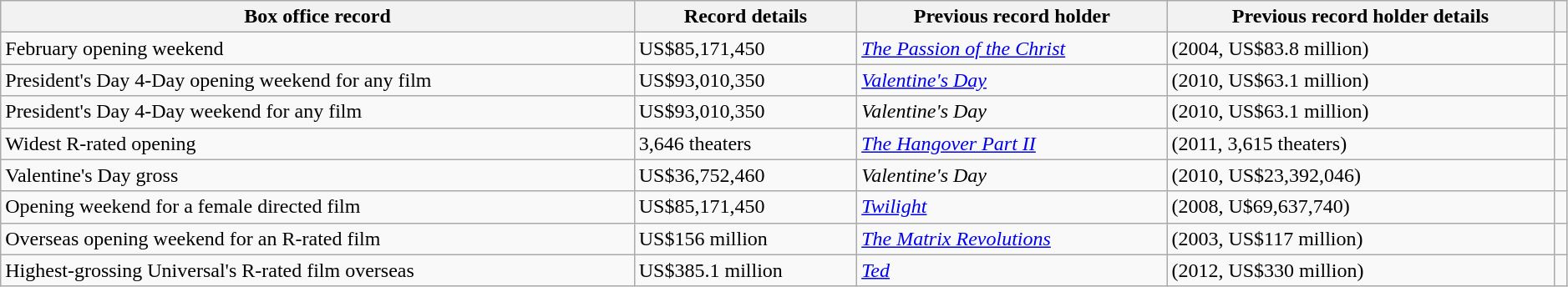<table class="wikitable plainrowheaders sortable" style="width:99%;">
<tr style="vertical-align:bottom;">
<th scope="col">Box office record</th>
<th scope="col">Record details</th>
<th scope="col">Previous record holder</th>
<th scope="col">Previous record holder details</th>
<th scope="col" class="unsortable"></th>
</tr>
<tr>
<td>February opening weekend</td>
<td>US$85,171,450</td>
<td><em><a href='#'>The Passion of the Christ</a></em></td>
<td>(2004, US$83.8 million)</td>
<td style="text-align:center;" rowspan=1></td>
</tr>
<tr>
<td>President's Day 4-Day opening weekend for any film</td>
<td>US$93,010,350</td>
<td><em><a href='#'>Valentine's Day</a></em></td>
<td>(2010, US$63.1 million)</td>
<td style="text-align:center;" rowspan=1></td>
</tr>
<tr>
<td>President's Day 4-Day weekend for any film</td>
<td>US$93,010,350</td>
<td><em>Valentine's Day</em></td>
<td>(2010, US$63.1 million)</td>
<td style="text-align:center;" rowspan=1></td>
</tr>
<tr>
<td>Widest R-rated opening</td>
<td>3,646 theaters</td>
<td><em><a href='#'>The Hangover Part II</a></em></td>
<td>(2011, 3,615 theaters)</td>
<td style="text-align:center;" rowspan=1></td>
</tr>
<tr>
<td>Valentine's Day gross</td>
<td>US$36,752,460</td>
<td><em>Valentine's Day</em></td>
<td>(2010, US$23,392,046)</td>
<td style="text-align:center;" rowspan=1></td>
</tr>
<tr>
<td>Opening weekend for a female directed film</td>
<td>US$85,171,450</td>
<td><em><a href='#'>Twilight</a></em></td>
<td>(2008, U$69,637,740)</td>
<td style="text-align:center;" rowspan=1></td>
</tr>
<tr>
<td>Overseas opening weekend for an R-rated film</td>
<td>US$156 million</td>
<td><em><a href='#'>The Matrix Revolutions</a></em></td>
<td>(2003, US$117 million)</td>
<td style="text-align:center;" rowspan=1></td>
</tr>
<tr>
<td>Highest-grossing Universal's R-rated film overseas</td>
<td>US$385.1 million</td>
<td><em><a href='#'>Ted</a></em></td>
<td>(2012, US$330 million)</td>
<td style="text-align:center;" rowspan=1></td>
</tr>
</table>
